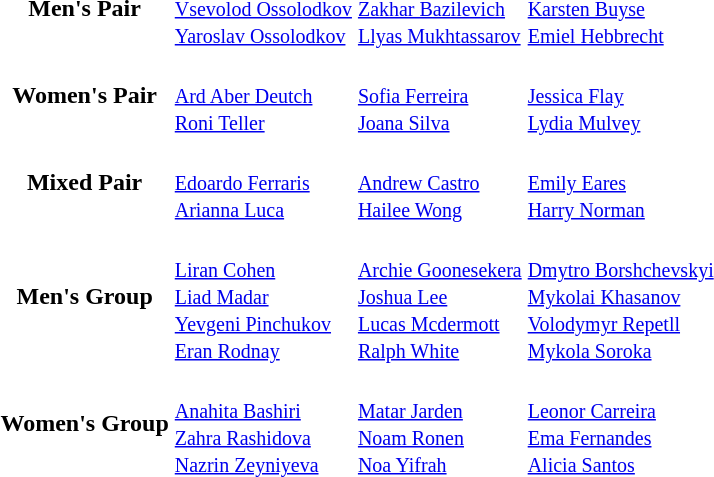<table>
<tr>
<th scope=row>Men's Pair</th>
<td><br><small><a href='#'>Vsevolod Ossolodkov</a><br><a href='#'>Yaroslav Ossolodkov</a></small></td>
<td><br><small><a href='#'>Zakhar Bazilevich</a><br><a href='#'>Llyas Mukhtassarov</a></small></td>
<td><br><small><a href='#'>Karsten Buyse</a><br><a href='#'>Emiel Hebbrecht</a></small></td>
</tr>
<tr>
<th scope=row>Women's Pair</th>
<td><br><small><a href='#'>Ard Aber Deutch</a><br><a href='#'>Roni Teller</a></small></td>
<td><br><small><a href='#'>Sofia Ferreira</a><br><a href='#'>Joana Silva</a></small></td>
<td><br><small><a href='#'>Jessica Flay</a><br><a href='#'>Lydia Mulvey</a></small></td>
</tr>
<tr>
<th scope=row>Mixed Pair</th>
<td><br><small><a href='#'>Edoardo Ferraris</a><br><a href='#'>Arianna Luca</a></small></td>
<td><br><small><a href='#'>Andrew Castro</a><br><a href='#'>Hailee Wong</a></small></td>
<td><br><small><a href='#'>Emily Eares</a><br><a href='#'>Harry Norman</a></small></td>
</tr>
<tr>
<th scope=row>Men's Group</th>
<td><br><small><a href='#'>Liran Cohen</a><br><a href='#'>Liad Madar</a><br><a href='#'>Yevgeni Pinchukov</a><br><a href='#'>Eran Rodnay</a></small></td>
<td><br><small><a href='#'>Archie Goonesekera</a><br><a href='#'>Joshua Lee</a><br><a href='#'>Lucas Mcdermott</a><br><a href='#'>Ralph White</a></small></td>
<td><br><small><a href='#'>Dmytro Borshchevskyi</a><br><a href='#'>Mykolai Khasanov</a><br><a href='#'>Volodymyr Repetll</a><br><a href='#'>Mykola Soroka</a></small></td>
</tr>
<tr>
<th scope=row>Women's Group</th>
<td><br><small><a href='#'>Anahita Bashiri</a><br><a href='#'>Zahra Rashidova</a><br><a href='#'>Nazrin Zeyniyeva</a></small></td>
<td><br><small><a href='#'>Matar Jarden</a><br><a href='#'>Noam Ronen</a><br><a href='#'>Noa Yifrah</a></small></td>
<td><br><small><a href='#'>Leonor Carreira</a><br><a href='#'>Ema Fernandes</a><br><a href='#'>Alicia Santos</a></small></td>
</tr>
</table>
